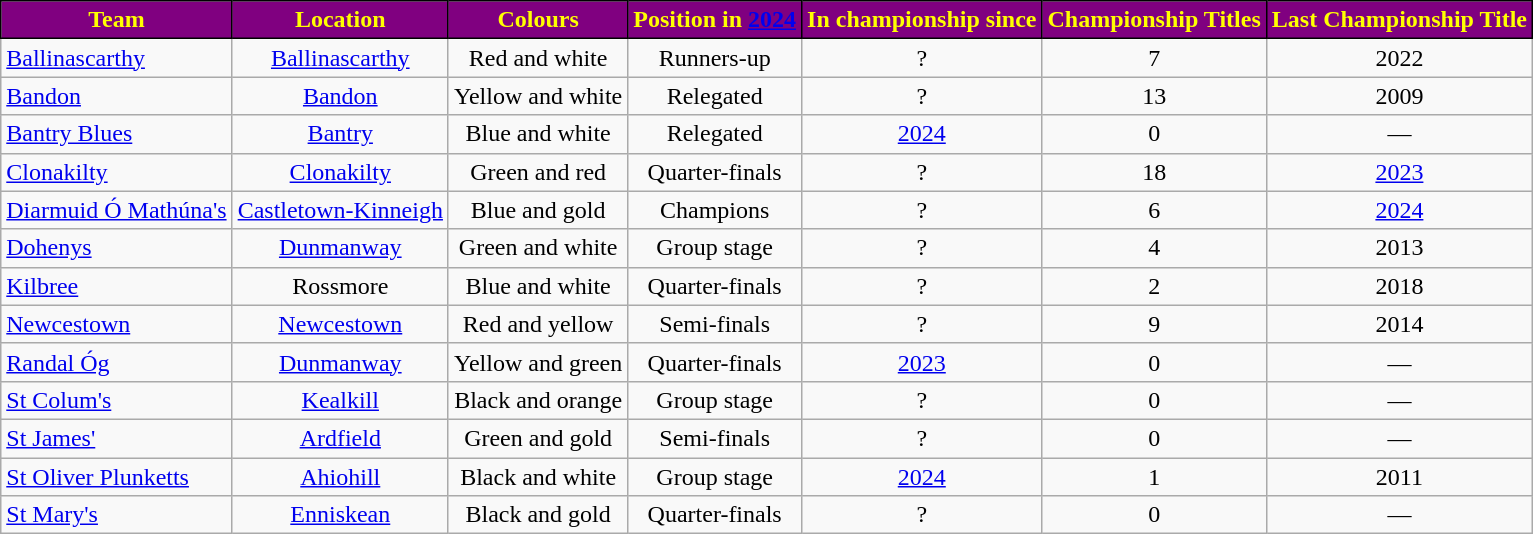<table class="wikitable sortable" style="text-align:center">
<tr>
<th style="background:purple;color:yellow;border:1px solid black">Team</th>
<th style="background:purple;color:yellow;border:1px solid black">Location</th>
<th style="background:purple;color:yellow;border:1px solid black">Colours</th>
<th style="background:purple;color:yellow;border:1px solid black">Position in <a href='#'>2024</a></th>
<th style="background:purple;color:yellow;border:1px solid black">In championship since</th>
<th style="background:purple;color:yellow;border:1px solid black">Championship Titles</th>
<th style="background:purple;color:yellow;border:1px solid black">Last Championship Title</th>
</tr>
<tr>
<td style="text-align:left"> <a href='#'>Ballinascarthy</a></td>
<td><a href='#'>Ballinascarthy</a></td>
<td>Red and white</td>
<td>Runners-up</td>
<td>?</td>
<td>7</td>
<td>2022</td>
</tr>
<tr>
<td style="text-align:left"> <a href='#'>Bandon</a></td>
<td><a href='#'>Bandon</a></td>
<td>Yellow and white</td>
<td>Relegated</td>
<td>?</td>
<td>13</td>
<td>2009</td>
</tr>
<tr>
<td style="text-align:left"> <a href='#'>Bantry Blues</a></td>
<td><a href='#'>Bantry</a></td>
<td>Blue and white</td>
<td>Relegated</td>
<td><a href='#'>2024</a></td>
<td>0</td>
<td>—</td>
</tr>
<tr>
<td style="text-align:left"> <a href='#'>Clonakilty</a></td>
<td><a href='#'>Clonakilty</a></td>
<td>Green and red</td>
<td>Quarter-finals</td>
<td>?</td>
<td>18</td>
<td><a href='#'>2023</a></td>
</tr>
<tr>
<td style="text-align:left"> <a href='#'>Diarmuid Ó Mathúna's</a></td>
<td><a href='#'>Castletown-Kinneigh</a></td>
<td>Blue and gold</td>
<td>Champions</td>
<td>?</td>
<td>6</td>
<td><a href='#'>2024</a></td>
</tr>
<tr>
<td style="text-align:left"> <a href='#'>Dohenys</a></td>
<td><a href='#'>Dunmanway</a></td>
<td>Green and white</td>
<td>Group stage</td>
<td>?</td>
<td>4</td>
<td>2013</td>
</tr>
<tr>
<td style="text-align:left"> <a href='#'>Kilbree</a></td>
<td>Rossmore</td>
<td>Blue and white</td>
<td>Quarter-finals</td>
<td>?</td>
<td>2</td>
<td>2018</td>
</tr>
<tr>
<td style="text-align:left"> <a href='#'>Newcestown</a></td>
<td><a href='#'>Newcestown</a></td>
<td>Red and yellow</td>
<td>Semi-finals</td>
<td>?</td>
<td>9</td>
<td>2014</td>
</tr>
<tr>
<td style="text-align:left"> <a href='#'>Randal Óg</a></td>
<td><a href='#'>Dunmanway</a></td>
<td>Yellow and green</td>
<td>Quarter-finals</td>
<td><a href='#'>2023</a></td>
<td>0</td>
<td>—</td>
</tr>
<tr>
<td style="text-align:left"> <a href='#'>St Colum's</a></td>
<td><a href='#'>Kealkill</a></td>
<td>Black and orange</td>
<td>Group stage</td>
<td>?</td>
<td>0</td>
<td>—</td>
</tr>
<tr>
<td style="text-align:left"> <a href='#'>St James'</a></td>
<td><a href='#'>Ardfield</a></td>
<td>Green and gold</td>
<td>Semi-finals</td>
<td>?</td>
<td>0</td>
<td>—</td>
</tr>
<tr>
<td style="text-align:left"> <a href='#'>St Oliver Plunketts</a></td>
<td><a href='#'>Ahiohill</a></td>
<td>Black and white</td>
<td>Group stage</td>
<td><a href='#'>2024</a></td>
<td>1</td>
<td>2011</td>
</tr>
<tr>
<td style="text-align:left"> <a href='#'>St Mary's</a></td>
<td><a href='#'>Enniskean</a></td>
<td>Black and gold</td>
<td>Quarter-finals</td>
<td>?</td>
<td>0</td>
<td>—</td>
</tr>
</table>
